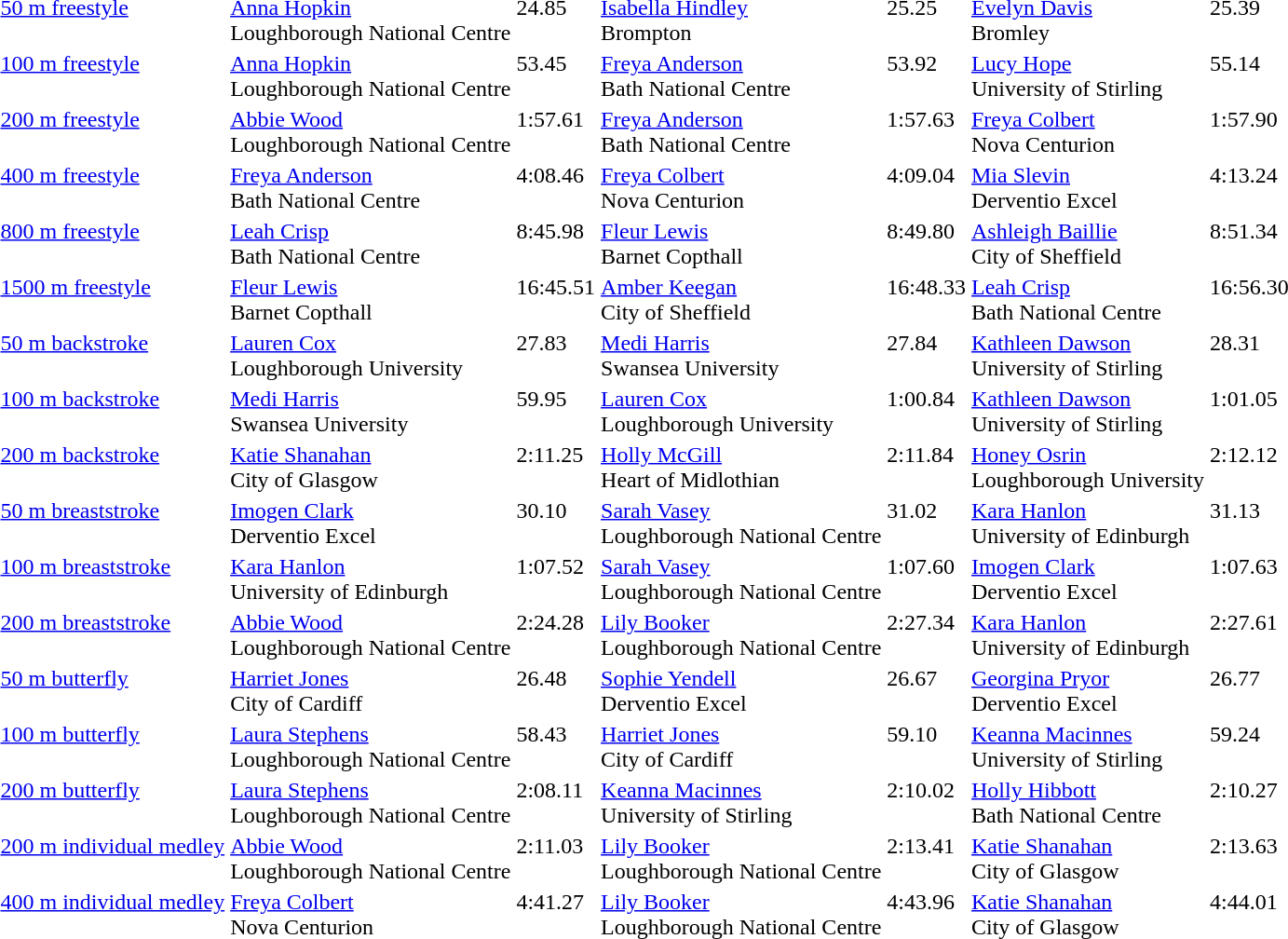<table>
<tr valign="top">
<td><a href='#'>50 m freestyle</a></td>
<td><a href='#'>Anna Hopkin</a><br>Loughborough National Centre</td>
<td>24.85</td>
<td><a href='#'>Isabella Hindley</a><br>Brompton</td>
<td>25.25</td>
<td><a href='#'>Evelyn Davis</a><br>Bromley</td>
<td>25.39</td>
</tr>
<tr valign="top">
<td><a href='#'>100 m freestyle</a></td>
<td><a href='#'>Anna Hopkin</a><br>Loughborough National Centre</td>
<td>53.45</td>
<td><a href='#'>Freya Anderson</a><br>Bath National Centre</td>
<td>53.92</td>
<td><a href='#'>Lucy Hope</a><br>University of Stirling</td>
<td>55.14</td>
</tr>
<tr valign="top">
<td><a href='#'>200 m freestyle</a></td>
<td><a href='#'>Abbie Wood</a><br>Loughborough National Centre</td>
<td>1:57.61</td>
<td><a href='#'>Freya Anderson</a><br>Bath National Centre</td>
<td>1:57.63</td>
<td><a href='#'>Freya Colbert</a><br>Nova Centurion</td>
<td>1:57.90</td>
</tr>
<tr valign="top">
<td><a href='#'>400 m freestyle</a></td>
<td><a href='#'>Freya Anderson</a><br>Bath National Centre</td>
<td>4:08.46</td>
<td><a href='#'>Freya Colbert</a><br>Nova Centurion</td>
<td>4:09.04</td>
<td><a href='#'>Mia Slevin</a><br>Derventio Excel</td>
<td>4:13.24</td>
</tr>
<tr valign="top">
<td><a href='#'>800 m freestyle</a></td>
<td><a href='#'>Leah Crisp</a><br>Bath National Centre</td>
<td>8:45.98</td>
<td><a href='#'>Fleur Lewis</a><br>Barnet Copthall</td>
<td>8:49.80</td>
<td><a href='#'>Ashleigh Baillie</a><br>City of Sheffield</td>
<td>8:51.34</td>
</tr>
<tr valign="top">
<td><a href='#'>1500 m freestyle</a></td>
<td><a href='#'>Fleur Lewis</a><br>Barnet Copthall</td>
<td>16:45.51</td>
<td><a href='#'>Amber Keegan</a><br>City of Sheffield</td>
<td>16:48.33</td>
<td><a href='#'>Leah Crisp</a><br>Bath National Centre</td>
<td>16:56.30</td>
</tr>
<tr valign="top">
<td><a href='#'>50 m backstroke</a></td>
<td><a href='#'>Lauren Cox</a><br>Loughborough University</td>
<td>27.83</td>
<td><a href='#'>Medi Harris</a><br>Swansea University</td>
<td>27.84</td>
<td><a href='#'>Kathleen Dawson</a><br>University of Stirling</td>
<td>28.31</td>
</tr>
<tr valign="top">
<td><a href='#'>100 m backstroke</a></td>
<td><a href='#'>Medi Harris</a><br>Swansea University</td>
<td>59.95</td>
<td><a href='#'>Lauren Cox</a><br>Loughborough University</td>
<td>1:00.84</td>
<td><a href='#'>Kathleen Dawson</a><br>University of Stirling</td>
<td>1:01.05</td>
</tr>
<tr valign="top">
<td><a href='#'>200 m backstroke</a></td>
<td><a href='#'>Katie Shanahan</a><br>City of Glasgow</td>
<td>2:11.25</td>
<td><a href='#'>Holly McGill</a><br>Heart of Midlothian</td>
<td>2:11.84</td>
<td><a href='#'>Honey Osrin</a><br>Loughborough University</td>
<td>2:12.12</td>
</tr>
<tr valign="top">
<td><a href='#'>50 m breaststroke</a></td>
<td><a href='#'>Imogen Clark</a><br>Derventio Excel</td>
<td>30.10</td>
<td><a href='#'>Sarah Vasey</a><br>Loughborough National Centre</td>
<td>31.02</td>
<td><a href='#'>Kara Hanlon</a><br>University of Edinburgh</td>
<td>31.13</td>
</tr>
<tr valign="top">
<td><a href='#'>100 m breaststroke</a></td>
<td><a href='#'>Kara Hanlon</a><br>University of Edinburgh</td>
<td>1:07.52</td>
<td><a href='#'>Sarah Vasey</a><br>Loughborough National Centre</td>
<td>1:07.60</td>
<td><a href='#'>Imogen Clark</a><br>Derventio Excel</td>
<td>1:07.63</td>
</tr>
<tr valign="top">
<td><a href='#'>200 m breaststroke</a></td>
<td><a href='#'>Abbie Wood</a><br>Loughborough National Centre</td>
<td>2:24.28</td>
<td><a href='#'>Lily Booker</a><br>Loughborough National Centre</td>
<td>2:27.34</td>
<td><a href='#'>Kara Hanlon</a><br>University of Edinburgh</td>
<td>2:27.61</td>
</tr>
<tr valign="top">
<td><a href='#'>50 m butterfly</a></td>
<td><a href='#'>Harriet Jones</a><br>City of Cardiff</td>
<td>26.48</td>
<td><a href='#'>Sophie Yendell</a><br>Derventio Excel</td>
<td>26.67</td>
<td><a href='#'>Georgina Pryor</a><br>Derventio Excel</td>
<td>26.77</td>
</tr>
<tr valign="top">
<td><a href='#'>100 m butterfly</a></td>
<td><a href='#'>Laura Stephens</a><br>Loughborough National Centre</td>
<td>58.43</td>
<td><a href='#'>Harriet Jones</a><br>City of Cardiff</td>
<td>59.10</td>
<td><a href='#'>Keanna Macinnes</a><br>University of Stirling</td>
<td>59.24</td>
</tr>
<tr valign="top">
<td><a href='#'>200 m butterfly</a></td>
<td><a href='#'>Laura Stephens</a><br>Loughborough National Centre</td>
<td>2:08.11</td>
<td><a href='#'>Keanna Macinnes</a><br>University of Stirling</td>
<td>2:10.02</td>
<td><a href='#'>Holly Hibbott</a><br>Bath National Centre</td>
<td>2:10.27</td>
</tr>
<tr valign="top">
<td><a href='#'>200 m individual medley</a></td>
<td><a href='#'>Abbie Wood</a><br>Loughborough National Centre</td>
<td>2:11.03</td>
<td><a href='#'>Lily Booker</a><br>Loughborough National Centre</td>
<td>2:13.41</td>
<td><a href='#'>Katie Shanahan</a><br>City of Glasgow</td>
<td>2:13.63</td>
</tr>
<tr valign="top">
<td><a href='#'>400 m individual medley</a></td>
<td><a href='#'>Freya Colbert</a><br>Nova Centurion</td>
<td>4:41.27</td>
<td><a href='#'>Lily Booker</a><br>Loughborough National Centre</td>
<td>4:43.96</td>
<td><a href='#'>Katie Shanahan</a><br>City of Glasgow</td>
<td>4:44.01</td>
</tr>
</table>
